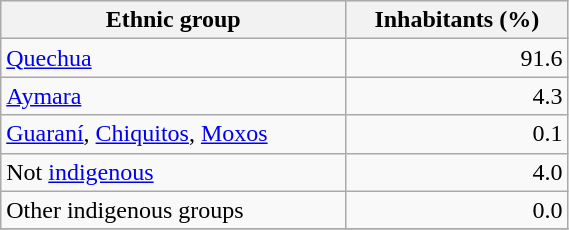<table class="wikitable" border="1" style="width:30%;" border="1">
<tr bgcolor=#EFEFEF>
<th><strong>Ethnic group</strong></th>
<th><strong>Inhabitants (%)</strong></th>
</tr>
<tr>
<td><a href='#'>Quechua</a></td>
<td align="right">91.6</td>
</tr>
<tr>
<td><a href='#'>Aymara</a></td>
<td align="right">4.3</td>
</tr>
<tr>
<td><a href='#'>Guaraní</a>, <a href='#'>Chiquitos</a>, <a href='#'>Moxos</a></td>
<td align="right">0.1</td>
</tr>
<tr>
<td>Not <a href='#'>indigenous</a></td>
<td align="right">4.0</td>
</tr>
<tr>
<td>Other indigenous groups</td>
<td align="right">0.0</td>
</tr>
<tr>
</tr>
</table>
